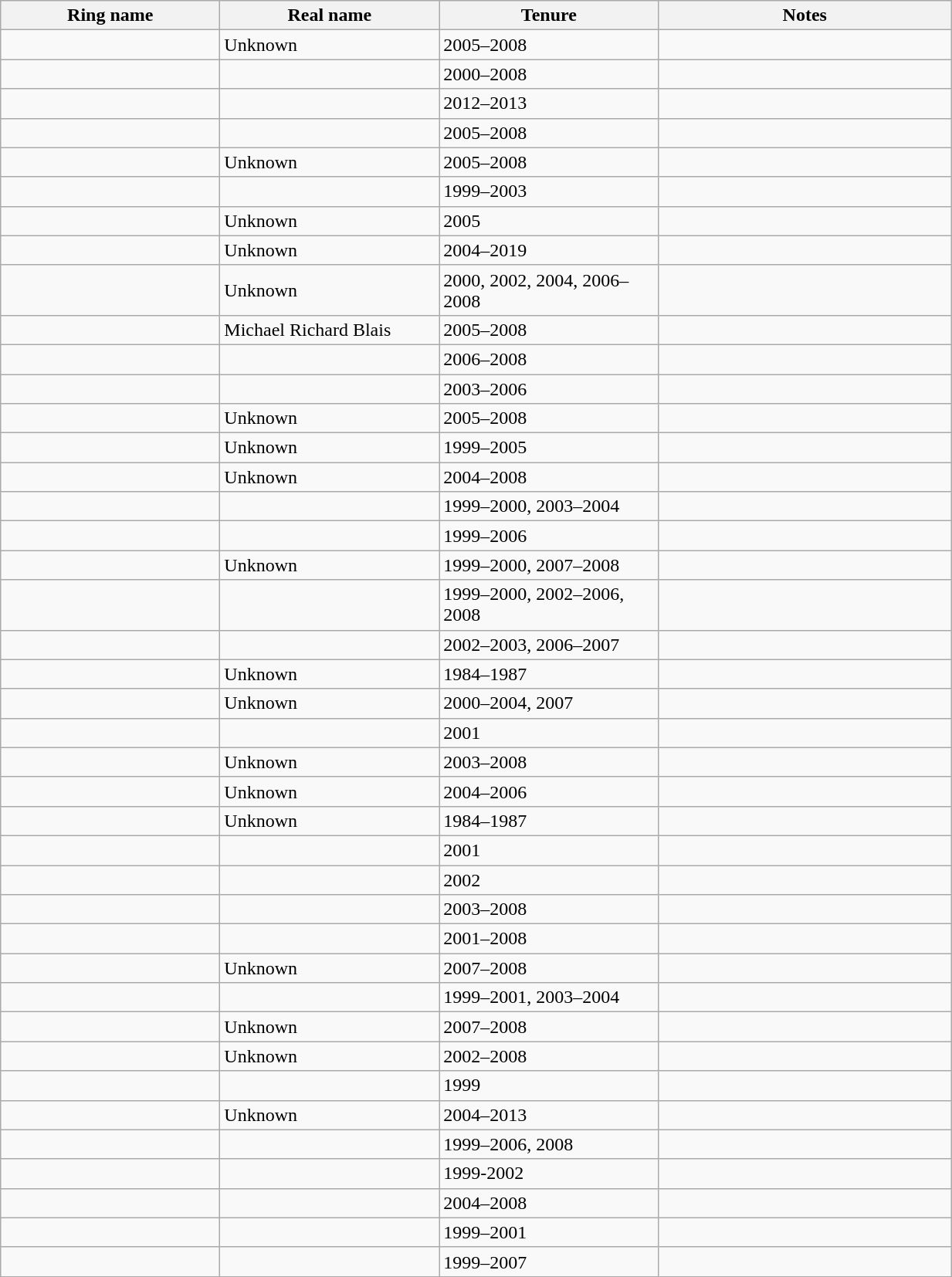<table class="wikitable sortable" style="width:65%;">
<tr>
<th width=15%>Ring name</th>
<th width=15%>Real name</th>
<th width=15%>Tenure</th>
<th width=20%>Notes</th>
</tr>
<tr>
<td></td>
<td>Unknown</td>
<td sort>2005–2008</td>
<td></td>
</tr>
<tr>
<td></td>
<td></td>
<td sort>2000–2008</td>
<td></td>
</tr>
<tr>
<td></td>
<td></td>
<td sort>2012–2013</td>
<td></td>
</tr>
<tr>
<td></td>
<td></td>
<td sort>2005–2008</td>
<td></td>
</tr>
<tr>
<td></td>
<td>Unknown</td>
<td sort>2005–2008</td>
<td></td>
</tr>
<tr>
<td></td>
<td></td>
<td sort>1999–2003</td>
<td></td>
</tr>
<tr>
<td></td>
<td>Unknown</td>
<td sort>2005</td>
<td></td>
</tr>
<tr>
<td></td>
<td>Unknown</td>
<td sort>2004–2019</td>
<td></td>
</tr>
<tr>
<td></td>
<td>Unknown</td>
<td sort>2000, 2002, 2004, 2006–2008</td>
<td></td>
</tr>
<tr>
<td></td>
<td>Michael Richard Blais</td>
<td sort>2005–2008</td>
<td></td>
</tr>
<tr>
<td></td>
<td></td>
<td sort>2006–2008</td>
<td></td>
</tr>
<tr>
<td></td>
<td></td>
<td sort>2003–2006</td>
<td></td>
</tr>
<tr>
<td></td>
<td>Unknown</td>
<td sort>2005–2008</td>
<td></td>
</tr>
<tr>
<td></td>
<td>Unknown</td>
<td sort>1999–2005</td>
<td></td>
</tr>
<tr>
<td></td>
<td>Unknown</td>
<td sort>2004–2008</td>
<td></td>
</tr>
<tr>
<td></td>
<td></td>
<td sort>1999–2000, 2003–2004</td>
<td></td>
</tr>
<tr>
<td></td>
<td></td>
<td sort>1999–2006</td>
<td></td>
</tr>
<tr>
<td></td>
<td>Unknown</td>
<td sort>1999–2000, 2007–2008</td>
<td></td>
</tr>
<tr>
<td></td>
<td></td>
<td sort>1999–2000, 2002–2006, 2008</td>
<td></td>
</tr>
<tr>
<td></td>
<td></td>
<td sort>2002–2003, 2006–2007</td>
<td></td>
</tr>
<tr>
<td></td>
<td>Unknown</td>
<td sort>1984–1987</td>
<td></td>
</tr>
<tr>
<td></td>
<td>Unknown</td>
<td sort>2000–2004, 2007</td>
<td></td>
</tr>
<tr>
<td></td>
<td></td>
<td sort>2001</td>
<td></td>
</tr>
<tr>
<td></td>
<td>Unknown</td>
<td sort>2003–2008</td>
<td></td>
</tr>
<tr>
<td></td>
<td>Unknown</td>
<td sort>2004–2006</td>
<td></td>
</tr>
<tr>
<td></td>
<td>Unknown</td>
<td sort>1984–1987</td>
<td></td>
</tr>
<tr>
<td></td>
<td></td>
<td sort>2001</td>
<td></td>
</tr>
<tr>
<td></td>
<td></td>
<td sort>2002</td>
<td></td>
</tr>
<tr>
<td></td>
<td></td>
<td sort>2003–2008</td>
<td></td>
</tr>
<tr>
<td></td>
<td></td>
<td sort>2001–2008</td>
<td></td>
</tr>
<tr>
<td></td>
<td>Unknown</td>
<td sort>2007–2008</td>
<td></td>
</tr>
<tr>
<td></td>
<td></td>
<td sort>1999–2001, 2003–2004</td>
<td></td>
</tr>
<tr>
<td></td>
<td>Unknown</td>
<td sort>2007–2008</td>
<td></td>
</tr>
<tr>
<td></td>
<td>Unknown</td>
<td sort>2002–2008</td>
<td></td>
</tr>
<tr>
<td></td>
<td></td>
<td sort>1999</td>
<td></td>
</tr>
<tr>
<td></td>
<td>Unknown</td>
<td sort>2004–2013</td>
<td></td>
</tr>
<tr>
<td></td>
<td></td>
<td sort>1999–2006, 2008</td>
<td></td>
</tr>
<tr>
<td></td>
<td></td>
<td sort>1999-2002</td>
<td></td>
</tr>
<tr>
<td></td>
<td></td>
<td sort>2004–2008</td>
<td></td>
</tr>
<tr>
<td></td>
<td></td>
<td sort>1999–2001</td>
<td></td>
</tr>
<tr>
<td></td>
<td></td>
<td sort>1999–2007</td>
<td></td>
</tr>
</table>
